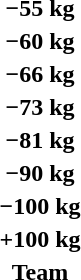<table>
<tr>
<th rowspan=2>−55 kg</th>
<td rowspan=2></td>
<td rowspan=2></td>
<td></td>
</tr>
<tr>
<td></td>
</tr>
<tr>
<th rowspan=2>−60 kg</th>
<td rowspan=2></td>
<td rowspan=2></td>
<td></td>
</tr>
<tr>
<td></td>
</tr>
<tr>
<th rowspan=2>−66 kg</th>
<td rowspan=2></td>
<td rowspan=2></td>
<td></td>
</tr>
<tr>
<td></td>
</tr>
<tr>
<th rowspan=2>−73 kg</th>
<td rowspan=2></td>
<td rowspan=2></td>
<td></td>
</tr>
<tr>
<td></td>
</tr>
<tr>
<th rowspan=2>−81 kg</th>
<td rowspan=2></td>
<td rowspan=2></td>
<td></td>
</tr>
<tr>
<td></td>
</tr>
<tr>
<th rowspan=2>−90 kg</th>
<td rowspan=2></td>
<td rowspan=2></td>
<td></td>
</tr>
<tr>
<td></td>
</tr>
<tr>
<th rowspan=2>−100 kg</th>
<td rowspan=2></td>
<td rowspan=2></td>
<td></td>
</tr>
<tr>
<td></td>
</tr>
<tr>
<th rowspan=2>+100 kg</th>
<td rowspan=2></td>
<td rowspan=2></td>
<td></td>
</tr>
<tr>
<td></td>
</tr>
<tr>
<th rowspan=2>Team</th>
<td rowspan=2></td>
<td rowspan=2></td>
<td></td>
</tr>
<tr>
<td></td>
</tr>
</table>
